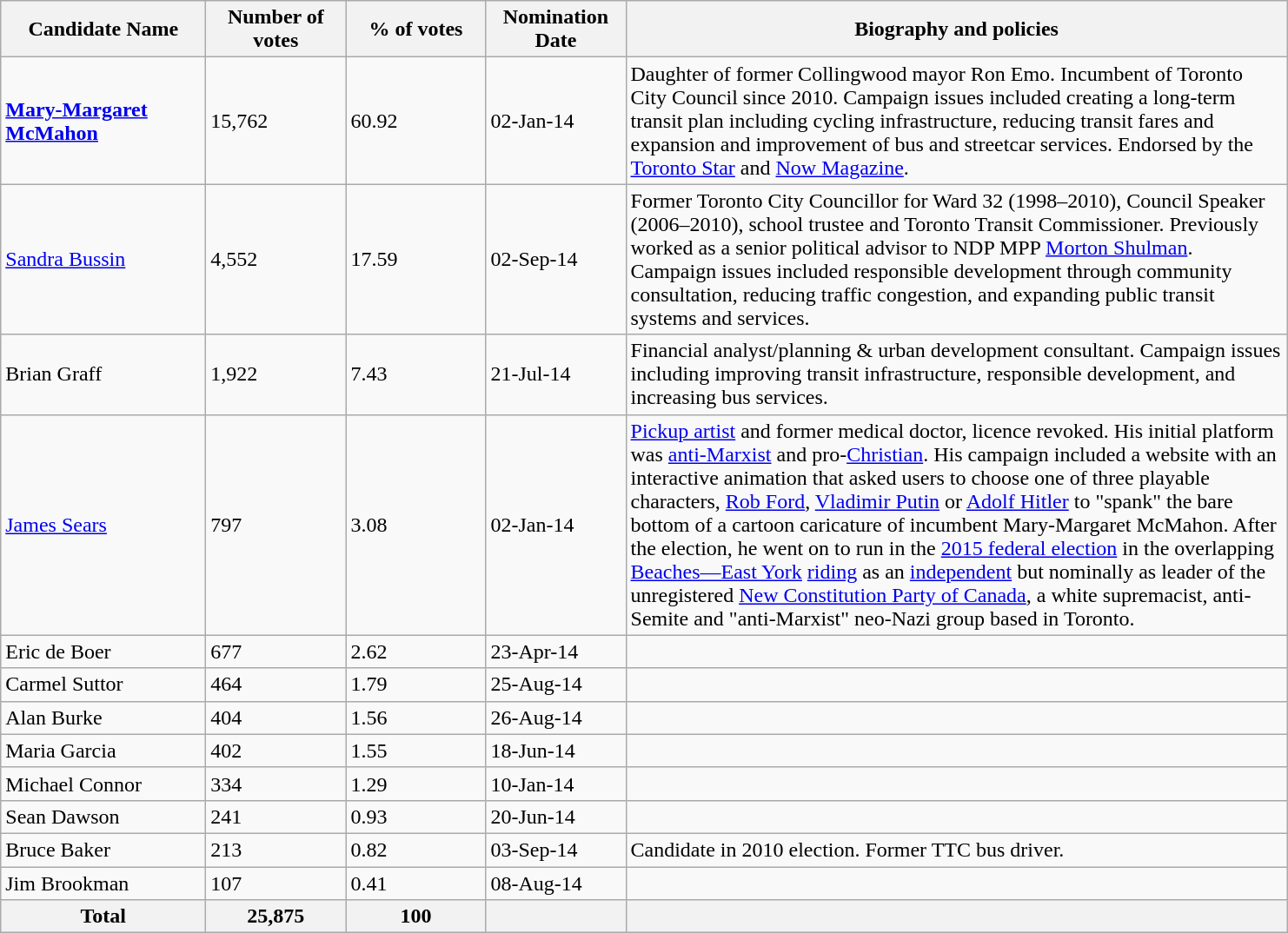<table class="wikitable">
<tr>
<th scope="col" style="width: 150px;">Candidate Name</th>
<th scope="col" style="width: 100px;">Number of votes</th>
<th scope="col" style="width: 100px;">% of votes</th>
<th scope="col" style="width: 100px;">Nomination Date</th>
<th scope="col" style="width: 500px;">Biography and policies</th>
</tr>
<tr>
<td><strong><a href='#'>Mary-Margaret McMahon</a></strong></td>
<td>15,762</td>
<td>60.92</td>
<td>02-Jan-14</td>
<td>Daughter of former Collingwood mayor Ron Emo. Incumbent of Toronto City Council since 2010. Campaign issues included creating a long-term transit plan including cycling infrastructure, reducing transit fares and expansion and improvement of bus and streetcar services. Endorsed by the <a href='#'>Toronto Star</a> and <a href='#'>Now Magazine</a>.</td>
</tr>
<tr>
<td><a href='#'>Sandra Bussin</a></td>
<td>4,552</td>
<td>17.59</td>
<td>02-Sep-14</td>
<td>Former Toronto City Councillor for Ward 32 (1998–2010), Council Speaker (2006–2010), school trustee and Toronto Transit Commissioner. Previously worked as a senior political advisor to NDP MPP <a href='#'>Morton Shulman</a>. Campaign issues included responsible development through community consultation, reducing traffic congestion, and expanding public transit systems and services.</td>
</tr>
<tr>
<td>Brian Graff</td>
<td>1,922</td>
<td>7.43</td>
<td>21-Jul-14</td>
<td>Financial analyst/planning & urban development consultant. Campaign issues including improving transit infrastructure, responsible development, and increasing bus services.</td>
</tr>
<tr>
<td><a href='#'>James Sears</a></td>
<td>797</td>
<td>3.08</td>
<td>02-Jan-14</td>
<td><a href='#'>Pickup artist</a> and former medical doctor, licence revoked. His initial platform was <a href='#'>anti-Marxist</a> and pro-<a href='#'>Christian</a>. His campaign included a website with an interactive animation that asked users to choose one of three playable characters, <a href='#'>Rob Ford</a>, <a href='#'>Vladimir Putin</a> or <a href='#'>Adolf Hitler</a> to "spank" the bare bottom of a cartoon caricature of incumbent Mary-Margaret McMahon. After the election, he went on to run in the <a href='#'>2015 federal election</a> in the overlapping <a href='#'>Beaches—East York</a> <a href='#'>riding</a> as an <a href='#'>independent</a> but nominally as leader of the unregistered <a href='#'>New Constitution Party of Canada</a>, a white supremacist, anti-Semite and "anti-Marxist" neo-Nazi group based in Toronto.</td>
</tr>
<tr>
<td>Eric de Boer</td>
<td>677</td>
<td>2.62</td>
<td>23-Apr-14</td>
<td></td>
</tr>
<tr>
<td>Carmel Suttor</td>
<td>464</td>
<td>1.79</td>
<td>25-Aug-14</td>
<td></td>
</tr>
<tr>
<td>Alan Burke</td>
<td>404</td>
<td>1.56</td>
<td>26-Aug-14</td>
<td></td>
</tr>
<tr>
<td>Maria Garcia</td>
<td>402</td>
<td>1.55</td>
<td>18-Jun-14</td>
<td></td>
</tr>
<tr>
<td>Michael Connor</td>
<td>334</td>
<td>1.29</td>
<td>10-Jan-14</td>
<td></td>
</tr>
<tr>
<td>Sean Dawson</td>
<td>241</td>
<td>0.93</td>
<td>20-Jun-14</td>
<td></td>
</tr>
<tr>
<td>Bruce Baker</td>
<td>213</td>
<td>0.82</td>
<td>03-Sep-14</td>
<td>Candidate in 2010 election. Former TTC bus driver.</td>
</tr>
<tr>
<td>Jim Brookman</td>
<td>107</td>
<td>0.41</td>
<td>08-Aug-14</td>
<td></td>
</tr>
<tr>
<th>Total</th>
<th>25,875</th>
<th>100</th>
<th></th>
<th></th>
</tr>
</table>
